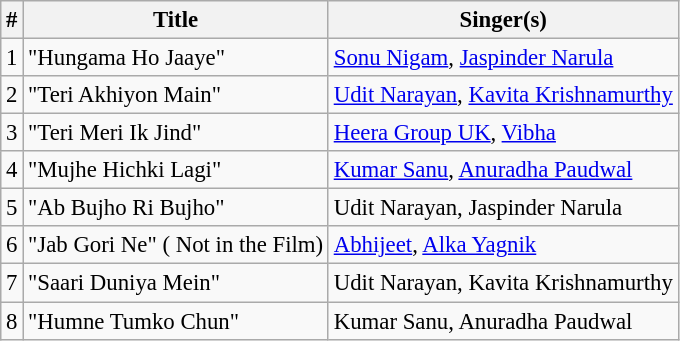<table class="wikitable" style="font-size:95%;">
<tr>
<th>#</th>
<th>Title</th>
<th>Singer(s)</th>
</tr>
<tr>
<td>1</td>
<td>"Hungama Ho Jaaye"</td>
<td><a href='#'>Sonu Nigam</a>, <a href='#'>Jaspinder Narula</a></td>
</tr>
<tr>
<td>2</td>
<td>"Teri Akhiyon Main"</td>
<td><a href='#'>Udit Narayan</a>, <a href='#'>Kavita Krishnamurthy</a></td>
</tr>
<tr>
<td>3</td>
<td>"Teri Meri Ik Jind"</td>
<td><a href='#'>Heera Group UK</a>, <a href='#'>Vibha</a></td>
</tr>
<tr>
<td>4</td>
<td>"Mujhe Hichki Lagi"</td>
<td><a href='#'>Kumar Sanu</a>, <a href='#'>Anuradha Paudwal</a></td>
</tr>
<tr>
<td>5</td>
<td>"Ab Bujho Ri Bujho"</td>
<td>Udit Narayan, Jaspinder Narula</td>
</tr>
<tr>
<td>6</td>
<td>"Jab Gori Ne" ( Not in the Film)</td>
<td><a href='#'>Abhijeet</a>, <a href='#'>Alka Yagnik</a></td>
</tr>
<tr>
<td>7</td>
<td>"Saari Duniya Mein"</td>
<td>Udit Narayan, Kavita Krishnamurthy</td>
</tr>
<tr>
<td>8</td>
<td>"Humne Tumko Chun"</td>
<td>Kumar Sanu, Anuradha Paudwal</td>
</tr>
</table>
